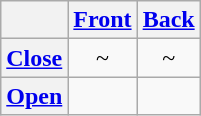<table class="wikitable" style="text-align:center;">
<tr>
<th></th>
<th><a href='#'>Front</a></th>
<th><a href='#'>Back</a></th>
</tr>
<tr>
<th><a href='#'>Close</a></th>
<td> ~  </td>
<td> ~  </td>
</tr>
<tr>
<th><a href='#'>Open</a></th>
<td> </td>
<td> </td>
</tr>
</table>
